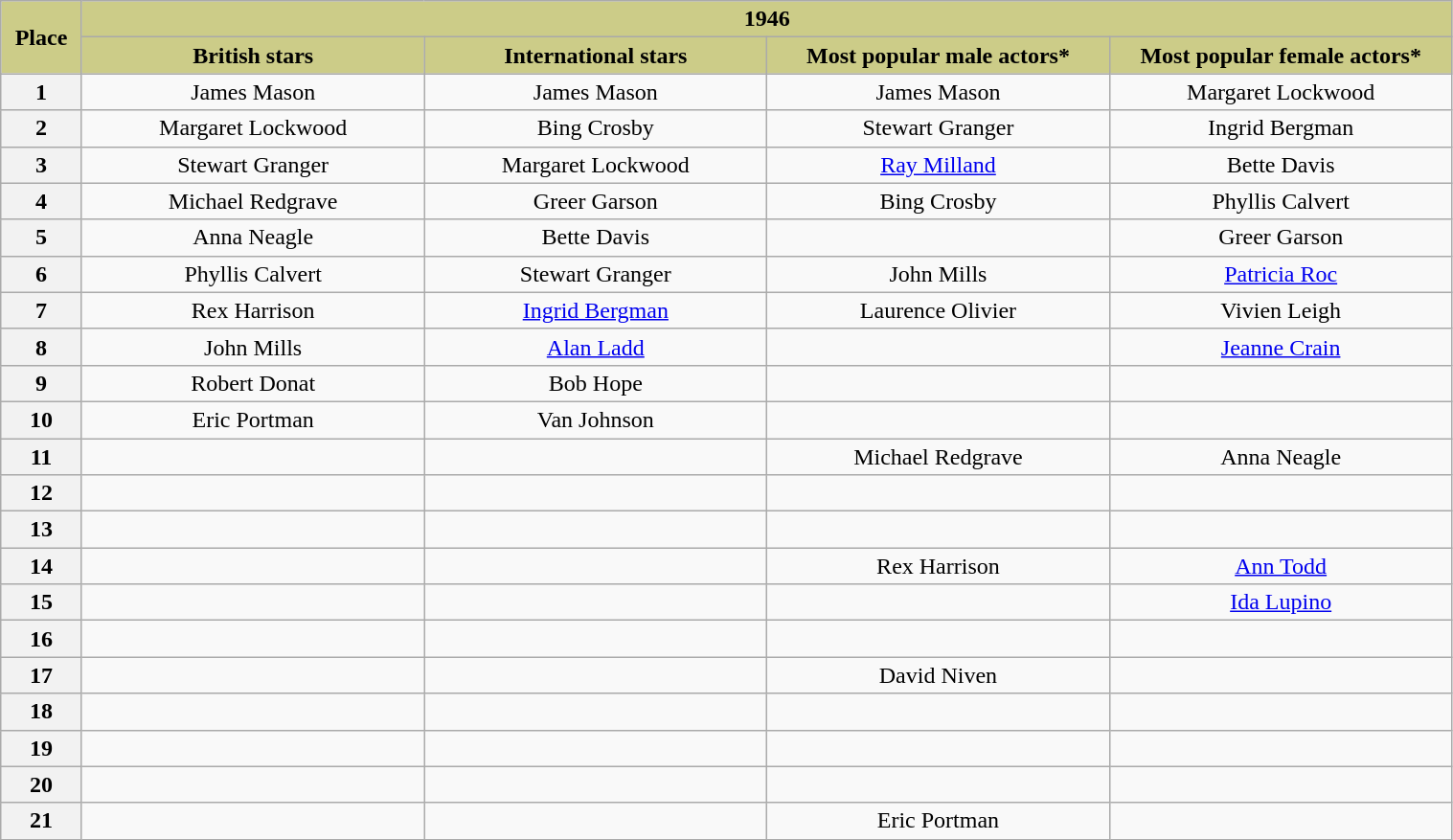<table class="wikitable" width="80%">
<tr>
<th scope="col" style="background:#CC8" width="4%" rowspan="2">Place</th>
<th style="background:#CC8" colspan="4">1946</th>
</tr>
<tr>
<th scope="col" style="background:#CC8" width="18%">British stars</th>
<th scope="col" style="background:#CC8" width="18%">International stars</th>
<th scope="col" style="background:#CC8" width="18%">Most popular male actors*</th>
<th scope="col" style="background:#CC8" width="18%">Most popular female actors*</th>
</tr>
<tr align="center">
<th scope="row">1</th>
<td>James Mason</td>
<td>James Mason</td>
<td>James Mason</td>
<td>Margaret Lockwood</td>
</tr>
<tr align="center">
<th scope="row">2</th>
<td>Margaret Lockwood</td>
<td>Bing Crosby</td>
<td>Stewart Granger</td>
<td>Ingrid Bergman</td>
</tr>
<tr align="center">
<th scope="row">3</th>
<td>Stewart Granger</td>
<td>Margaret Lockwood</td>
<td><a href='#'>Ray Milland</a></td>
<td>Bette Davis</td>
</tr>
<tr align="center">
<th scope="row">4</th>
<td>Michael Redgrave</td>
<td>Greer Garson</td>
<td>Bing Crosby</td>
<td>Phyllis Calvert</td>
</tr>
<tr align="center">
<th scope="row">5</th>
<td>Anna Neagle</td>
<td>Bette Davis</td>
<td></td>
<td>Greer Garson</td>
</tr>
<tr align="center">
<th scope="row">6</th>
<td>Phyllis Calvert</td>
<td>Stewart Granger</td>
<td>John Mills</td>
<td><a href='#'>Patricia Roc</a></td>
</tr>
<tr align="center">
<th scope="row">7</th>
<td>Rex Harrison</td>
<td><a href='#'>Ingrid Bergman</a></td>
<td>Laurence Olivier</td>
<td>Vivien Leigh</td>
</tr>
<tr align="center">
<th scope="row">8</th>
<td>John Mills</td>
<td><a href='#'>Alan Ladd</a></td>
<td></td>
<td><a href='#'>Jeanne Crain</a></td>
</tr>
<tr align="center">
<th scope="row">9</th>
<td>Robert Donat</td>
<td>Bob Hope</td>
<td></td>
<td></td>
</tr>
<tr align="center">
<th scope="row">10</th>
<td>Eric Portman</td>
<td>Van Johnson</td>
<td></td>
<td></td>
</tr>
<tr align="center">
<th scope="row">11</th>
<td></td>
<td></td>
<td>Michael Redgrave</td>
<td>Anna Neagle</td>
</tr>
<tr align="center">
<th scope="row">12</th>
<td></td>
<td></td>
<td></td>
<td></td>
</tr>
<tr align="center">
<th scope="row">13</th>
<td></td>
<td></td>
<td></td>
<td></td>
</tr>
<tr align="center">
<th scope="row">14</th>
<td></td>
<td></td>
<td>Rex Harrison</td>
<td><a href='#'>Ann Todd</a></td>
</tr>
<tr align="center">
<th scope="row">15</th>
<td></td>
<td></td>
<td></td>
<td><a href='#'>Ida Lupino</a></td>
</tr>
<tr align="center">
<th scope="row">16</th>
<td></td>
<td></td>
<td></td>
<td></td>
</tr>
<tr align="center">
<th scope="row">17</th>
<td></td>
<td></td>
<td>David Niven</td>
<td></td>
</tr>
<tr align="center">
<th scope="row">18</th>
<td></td>
<td></td>
<td></td>
<td></td>
</tr>
<tr align="center">
<th scope="row">19</th>
<td></td>
<td></td>
<td></td>
<td></td>
</tr>
<tr align="center">
<th scope="row">20</th>
<td></td>
<td></td>
<td></td>
<td></td>
</tr>
<tr align="center">
<th scope="row">21</th>
<td></td>
<td></td>
<td>Eric Portman</td>
<td></td>
</tr>
</table>
